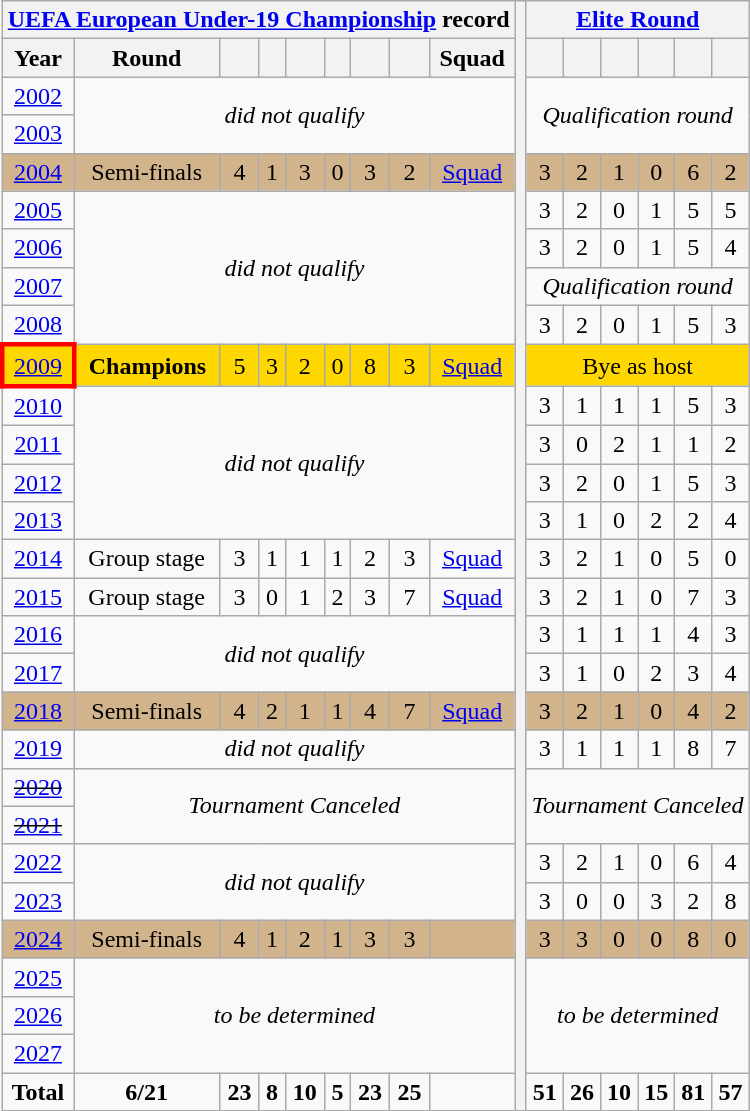<table class="wikitable" style="text-align: center;">
<tr>
<th colspan=9><a href='#'>UEFA European Under-19 Championship</a> record</th>
<th rowspan="30"></th>
<th colspan=6><a href='#'>Elite Round</a></th>
</tr>
<tr>
<th>Year</th>
<th>Round</th>
<th></th>
<th></th>
<th></th>
<th></th>
<th></th>
<th></th>
<th>Squad</th>
<th></th>
<th></th>
<th></th>
<th></th>
<th></th>
<th></th>
</tr>
<tr>
<td> <a href='#'>2002</a></td>
<td colspan=8 rowspan=2><em>did not qualify</em></td>
<td colspan=6 rowspan=2><em>Qualification round</em></td>
</tr>
<tr>
<td> <a href='#'>2003</a></td>
</tr>
<tr style="background:tan;">
<td> <a href='#'>2004</a></td>
<td>Semi-finals</td>
<td>4</td>
<td>1</td>
<td>3</td>
<td>0</td>
<td>3</td>
<td>2</td>
<td><a href='#'>Squad</a></td>
<td>3</td>
<td>2</td>
<td>1</td>
<td>0</td>
<td>6</td>
<td>2</td>
</tr>
<tr>
<td> <a href='#'>2005</a></td>
<td colspan=8 rowspan=4><em>did not qualify</em></td>
<td>3</td>
<td>2</td>
<td>0</td>
<td>1</td>
<td>5</td>
<td>5</td>
</tr>
<tr>
<td> <a href='#'>2006</a></td>
<td>3</td>
<td>2</td>
<td>0</td>
<td>1</td>
<td>5</td>
<td>4</td>
</tr>
<tr>
<td> <a href='#'>2007</a></td>
<td colspan=6><em>Qualification round</em></td>
</tr>
<tr>
<td> <a href='#'>2008</a></td>
<td>3</td>
<td>2</td>
<td>0</td>
<td>1</td>
<td>5</td>
<td>3</td>
</tr>
<tr style="background:gold;">
<td style="border: 3px solid red"> <a href='#'>2009</a></td>
<td><strong>Champions</strong></td>
<td>5</td>
<td>3</td>
<td>2</td>
<td>0</td>
<td>8</td>
<td>3</td>
<td><a href='#'>Squad</a></td>
<td colspan=6>Bye as host</td>
</tr>
<tr>
<td> <a href='#'>2010</a></td>
<td colspan=8 rowspan=4><em>did not qualify</em></td>
<td>3</td>
<td>1</td>
<td>1</td>
<td>1</td>
<td>5</td>
<td>3</td>
</tr>
<tr>
<td> <a href='#'>2011</a></td>
<td>3</td>
<td>0</td>
<td>2</td>
<td>1</td>
<td>1</td>
<td>2</td>
</tr>
<tr>
<td> <a href='#'>2012</a></td>
<td>3</td>
<td>2</td>
<td>0</td>
<td>1</td>
<td>5</td>
<td>3</td>
</tr>
<tr>
<td> <a href='#'>2013</a></td>
<td>3</td>
<td>1</td>
<td>0</td>
<td>2</td>
<td>2</td>
<td>4</td>
</tr>
<tr>
<td> <a href='#'>2014</a></td>
<td>Group stage</td>
<td>3</td>
<td>1</td>
<td>1</td>
<td>1</td>
<td>2</td>
<td>3</td>
<td><a href='#'>Squad</a></td>
<td>3</td>
<td>2</td>
<td>1</td>
<td>0</td>
<td>5</td>
<td>0</td>
</tr>
<tr>
<td> <a href='#'>2015</a></td>
<td>Group stage</td>
<td>3</td>
<td>0</td>
<td>1</td>
<td>2</td>
<td>3</td>
<td>7</td>
<td><a href='#'>Squad</a></td>
<td>3</td>
<td>2</td>
<td>1</td>
<td>0</td>
<td>7</td>
<td>3</td>
</tr>
<tr>
<td> <a href='#'>2016</a></td>
<td colspan=8 rowspan=2><em>did not qualify</em></td>
<td>3</td>
<td>1</td>
<td>1</td>
<td>1</td>
<td>4</td>
<td>3</td>
</tr>
<tr>
<td> <a href='#'>2017</a></td>
<td>3</td>
<td>1</td>
<td>0</td>
<td>2</td>
<td>3</td>
<td>4</td>
</tr>
<tr style="background:tan;">
<td> <a href='#'>2018</a></td>
<td>Semi-finals</td>
<td>4</td>
<td>2</td>
<td>1</td>
<td>1</td>
<td>4</td>
<td>7</td>
<td><a href='#'>Squad</a></td>
<td>3</td>
<td>2</td>
<td>1</td>
<td>0</td>
<td>4</td>
<td>2</td>
</tr>
<tr>
<td> <a href='#'>2019</a></td>
<td colspan=8><em>did not qualify</em></td>
<td>3</td>
<td>1</td>
<td>1</td>
<td>1</td>
<td>8</td>
<td>7</td>
</tr>
<tr>
<td> <s><a href='#'>2020</a></s></td>
<td colspan=8 rowspan=2><em>Tournament Canceled</em></td>
<td colspan=6 rowspan=2><em>Tournament Canceled</em></td>
</tr>
<tr>
<td> <s><a href='#'>2021</a></s></td>
</tr>
<tr>
<td> <a href='#'>2022</a></td>
<td colspan=8 rowspan=2><em>did not qualify</em></td>
<td>3</td>
<td>2</td>
<td>1</td>
<td>0</td>
<td>6</td>
<td>4</td>
</tr>
<tr>
<td> <a href='#'>2023</a></td>
<td>3</td>
<td>0</td>
<td>0</td>
<td>3</td>
<td>2</td>
<td>8</td>
</tr>
<tr style="background:tan;">
<td> <a href='#'>2024</a></td>
<td>Semi-finals</td>
<td>4</td>
<td>1</td>
<td>2</td>
<td>1</td>
<td>3</td>
<td>3</td>
<td></td>
<td>3</td>
<td>3</td>
<td>0</td>
<td>0</td>
<td>8</td>
<td>0</td>
</tr>
<tr>
<td> <a href='#'>2025</a></td>
<td colspan=8 rowspan=3><em>to be determined</em></td>
<td colspan=6 rowspan=3><em>to be determined</em></td>
</tr>
<tr>
<td> <a href='#'>2026</a></td>
</tr>
<tr>
<td> <a href='#'>2027</a></td>
</tr>
<tr>
<td><strong>Total</strong></td>
<td><strong>6/21</strong></td>
<td><strong>23</strong></td>
<td><strong>8</strong></td>
<td><strong>10</strong></td>
<td><strong>5</strong></td>
<td><strong>23</strong></td>
<td><strong>25</strong></td>
<td></td>
<td><strong>51</strong></td>
<td><strong>26</strong></td>
<td><strong>10</strong></td>
<td><strong>15</strong></td>
<td><strong>81</strong></td>
<td><strong>57</strong></td>
</tr>
</table>
